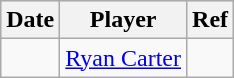<table class="wikitable">
<tr style="background:#ddd;">
<th>Date</th>
<th>Player</th>
<th>Ref</th>
</tr>
<tr>
<td></td>
<td><a href='#'>Ryan Carter</a></td>
<td></td>
</tr>
</table>
